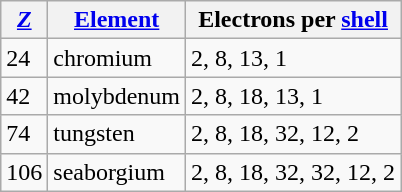<table class="wikitable" style="white-space:nowrap;">
<tr>
<th><em><a href='#'>Z</a></em></th>
<th><a href='#'>Element</a></th>
<th>Electrons per <a href='#'>shell</a></th>
</tr>
<tr>
<td>24</td>
<td>chromium</td>
<td>2, 8, 13, 1</td>
</tr>
<tr>
<td>42</td>
<td>molybdenum</td>
<td>2, 8, 18, 13, 1</td>
</tr>
<tr>
<td>74</td>
<td>tungsten</td>
<td>2, 8, 18, 32, 12, 2</td>
</tr>
<tr>
<td>106</td>
<td>seaborgium</td>
<td>2, 8, 18, 32, 32, 12, 2</td>
</tr>
</table>
